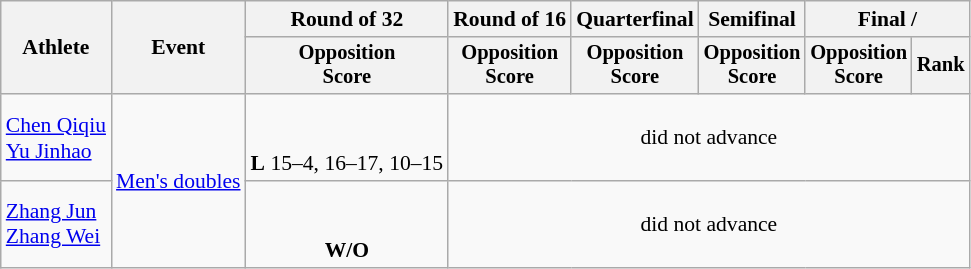<table class=wikitable style="font-size:90%">
<tr>
<th rowspan="2">Athlete</th>
<th rowspan="2">Event</th>
<th>Round of 32</th>
<th>Round of 16</th>
<th>Quarterfinal</th>
<th>Semifinal</th>
<th colspan=2>Final / </th>
</tr>
<tr style="font-size:95%">
<th>Opposition<br>Score</th>
<th>Opposition<br>Score</th>
<th>Opposition<br>Score</th>
<th>Opposition<br>Score</th>
<th>Opposition<br>Score</th>
<th>Rank</th>
</tr>
<tr>
<td align=left><a href='#'>Chen Qiqiu</a><br> <a href='#'>Yu Jinhao</a></td>
<td align=left rowspan="2"><a href='#'>Men's doubles</a></td>
<td align=center><br> <br><strong>L</strong> 15–4, 16–17, 10–15</td>
<td align=center colspan="5">did not advance</td>
</tr>
<tr>
<td align=left><a href='#'>Zhang Jun</a><br> <a href='#'>Zhang Wei</a></td>
<td align=center><br> <br> <strong>W/O</strong></td>
<td align=center colspan="5">did not advance</td>
</tr>
</table>
